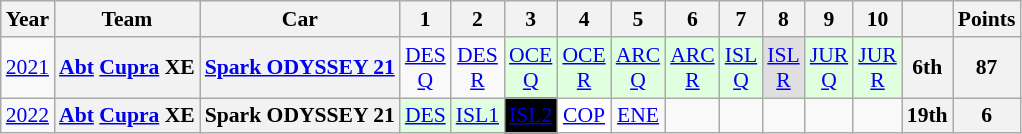<table class="wikitable" style="text-align:center; font-size:90%">
<tr>
<th>Year</th>
<th>Team</th>
<th>Car</th>
<th>1</th>
<th>2</th>
<th>3</th>
<th>4</th>
<th>5</th>
<th>6</th>
<th>7</th>
<th>8</th>
<th>9</th>
<th>10</th>
<th></th>
<th>Points</th>
</tr>
<tr>
<td><a href='#'>2021</a></td>
<th><a href='#'>Abt</a> <a href='#'>Cupra</a> XE</th>
<th><a href='#'>Spark ODYSSEY 21</a></th>
<td style="background:#;"><a href='#'>DES<br>Q</a></td>
<td style="background:#;"><a href='#'>DES<br>R</a></td>
<td style="background:#DFFFDF;"><a href='#'>OCE<br>Q</a><br></td>
<td style="background:#DFFFDF;"><a href='#'>OCE<br>R</a><br></td>
<td style="background:#DFFFDF;"><a href='#'>ARC<br>Q</a><br></td>
<td style="background:#DFFFDF;"><a href='#'>ARC<br>R</a><br></td>
<td style="background:#DFFFDF;"><a href='#'>ISL<br>Q</a><br></td>
<td style="background:#DFDFDF;"><a href='#'>ISL<br>R</a><br></td>
<td style="background:#DFFFDF;"><a href='#'>JUR<br>Q</a><br></td>
<td style="background:#DFFFDF;"><a href='#'>JUR<br>R</a><br></td>
<th>6th</th>
<th>87</th>
</tr>
<tr>
<td><a href='#'>2022</a></td>
<th><a href='#'>Abt</a> <a href='#'>Cupra</a> XE</th>
<th>Spark ODYSSEY 21</th>
<td style="background:#DFFFDF;"><a href='#'>DES</a><br></td>
<td style="background:#DFFFDF;"><a href='#'>ISL1</a><br></td>
<td style="background:#000000; color:white;"><a href='#'><span>ISL2</span></a><br></td>
<td style="background:#FFFFFF;"><a href='#'>COP</a><br></td>
<td style="background:#;"><a href='#'>ENE</a></td>
<td></td>
<td></td>
<td></td>
<td></td>
<td></td>
<th>19th</th>
<th>6</th>
</tr>
</table>
